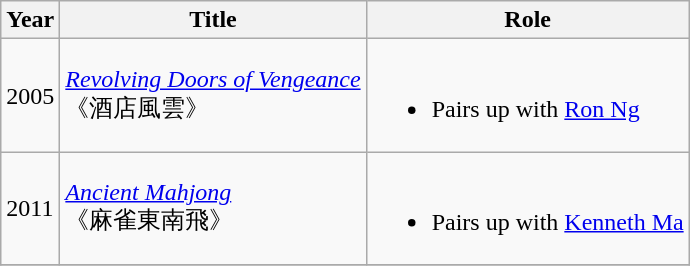<table class="wikitable">
<tr>
<th>Year</th>
<th>Title</th>
<th>Role</th>
</tr>
<tr>
<td>2005</td>
<td><em><a href='#'>Revolving Doors of Vengeance</a></em><br> 《酒店風雲》</td>
<td><br><ul><li>Pairs up with <a href='#'>Ron Ng</a></li></ul></td>
</tr>
<tr>
<td>2011</td>
<td><em><a href='#'>Ancient Mahjong</a></em><br> 《麻雀東南飛》</td>
<td><br><ul><li>Pairs up with <a href='#'>Kenneth Ma</a></li></ul></td>
</tr>
<tr>
</tr>
</table>
